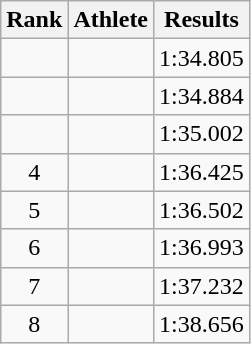<table class="wikitable sortable" style="text-align:center">
<tr>
<th>Rank</th>
<th>Athlete</th>
<th>Results</th>
</tr>
<tr>
<td></td>
<td align="left"></td>
<td>1:34.805</td>
</tr>
<tr>
<td></td>
<td align="left"></td>
<td>1:34.884</td>
</tr>
<tr>
<td></td>
<td align="left"></td>
<td>1:35.002</td>
</tr>
<tr>
<td>4</td>
<td align="left"></td>
<td>1:36.425</td>
</tr>
<tr>
<td>5</td>
<td align="left"></td>
<td>1:36.502</td>
</tr>
<tr>
<td>6</td>
<td align="left"></td>
<td>1:36.993</td>
</tr>
<tr>
<td>7</td>
<td align="left"></td>
<td>1:37.232</td>
</tr>
<tr>
<td>8</td>
<td align="left"></td>
<td>1:38.656</td>
</tr>
</table>
